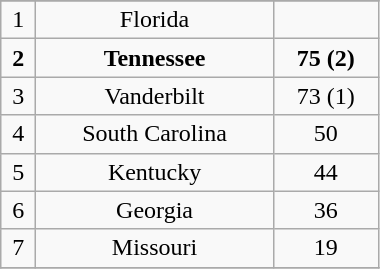<table class="wikitable" style="width: 20%;text-align: center;">
<tr align="center">
</tr>
<tr align="center">
<td>1</td>
<td>Florida</td>
<td></td>
</tr>
<tr>
<td><strong>2</strong></td>
<td><strong>Tennessee</strong></td>
<td><strong>75 (2)</strong></td>
</tr>
<tr>
<td>3</td>
<td>Vanderbilt</td>
<td>73 (1)</td>
</tr>
<tr>
<td>4</td>
<td>South Carolina</td>
<td>50</td>
</tr>
<tr>
<td>5</td>
<td>Kentucky</td>
<td>44</td>
</tr>
<tr>
<td>6</td>
<td>Georgia</td>
<td>36</td>
</tr>
<tr>
<td>7</td>
<td>Missouri</td>
<td>19</td>
</tr>
<tr>
</tr>
</table>
